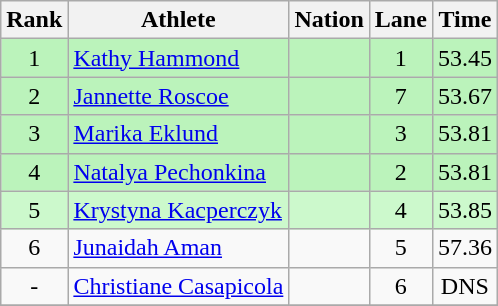<table class="wikitable sortable" style="text-align:center">
<tr>
<th>Rank</th>
<th>Athlete</th>
<th>Nation</th>
<th>Lane</th>
<th>Time</th>
</tr>
<tr bgcolor=bbf3bb>
<td>1</td>
<td align=left><a href='#'>Kathy Hammond</a></td>
<td align=left></td>
<td>1</td>
<td>53.45</td>
</tr>
<tr bgcolor=bbf3bb>
<td>2</td>
<td align=left><a href='#'>Jannette Roscoe</a></td>
<td align=left></td>
<td>7</td>
<td>53.67</td>
</tr>
<tr bgcolor=bbf3bb>
<td>3</td>
<td align=left><a href='#'>Marika Eklund</a></td>
<td align=left></td>
<td>3</td>
<td>53.81</td>
</tr>
<tr bgcolor=bbf3bb>
<td>4</td>
<td align=left><a href='#'>Natalya Pechonkina</a></td>
<td align=left></td>
<td>2</td>
<td>53.81</td>
</tr>
<tr bgcolor=ccf9cc>
<td>5</td>
<td align=left><a href='#'>Krystyna Kacperczyk</a></td>
<td align=left></td>
<td>4</td>
<td>53.85</td>
</tr>
<tr>
<td>6</td>
<td align=left><a href='#'>Junaidah Aman</a></td>
<td align=left></td>
<td>5</td>
<td>57.36</td>
</tr>
<tr>
<td>-</td>
<td align=left><a href='#'>Christiane Casapicola</a></td>
<td align=left></td>
<td>6</td>
<td>DNS</td>
</tr>
<tr>
</tr>
</table>
